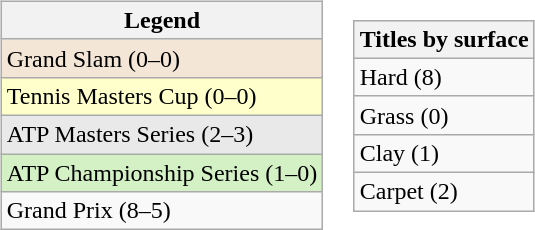<table>
<tr>
<td><br><table class="wikitable sortable mw-collapsible mw-collapsed">
<tr>
<th>Legend</th>
</tr>
<tr style="background:#f3e6d7;">
<td>Grand Slam (0–0)</td>
</tr>
<tr style="background:#ffffcc;">
<td>Tennis Masters Cup (0–0)</td>
</tr>
<tr style="background:#e9e9e9;">
<td>ATP Masters Series (2–3)</td>
</tr>
<tr style="background:#d4f1c5;">
<td>ATP Championship Series (1–0)</td>
</tr>
<tr>
<td>Grand Prix (8–5)</td>
</tr>
</table>
</td>
<td><br><table class="wikitable sortable mw-collapsible mw-collapsed">
<tr>
<th>Titles by surface</th>
</tr>
<tr>
<td>Hard (8)</td>
</tr>
<tr>
<td>Grass (0)</td>
</tr>
<tr>
<td>Clay (1)</td>
</tr>
<tr>
<td>Carpet (2)</td>
</tr>
</table>
</td>
</tr>
</table>
